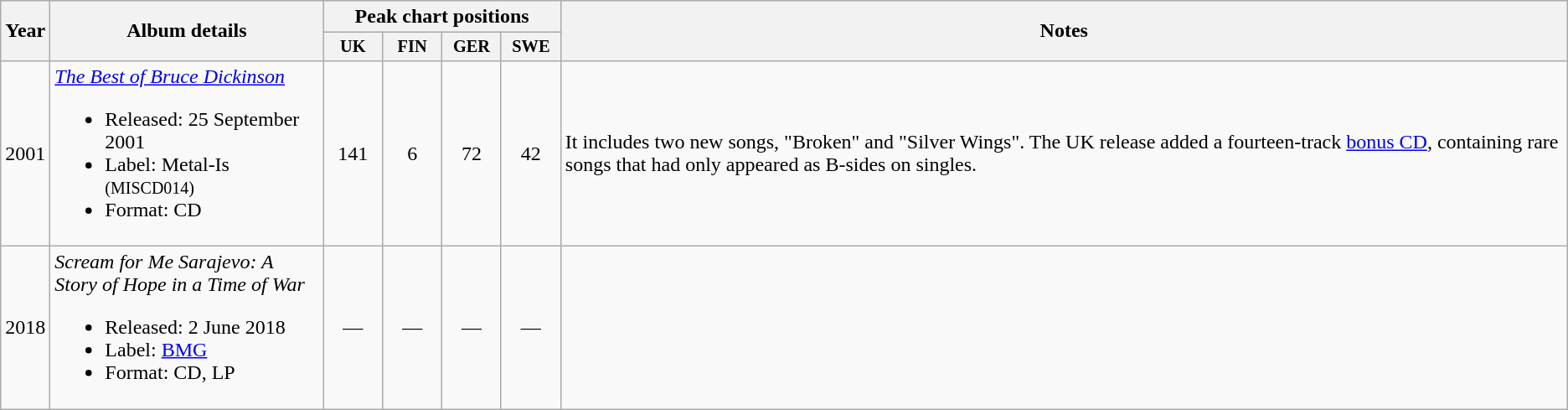<table class="wikitable" border="1">
<tr>
<th rowspan=2>Year</th>
<th rowspan=2 width="210">Album details</th>
<th colspan=4>Peak chart positions</th>
<th rowspan=2>Notes</th>
</tr>
<tr>
<th style="width:3em;font-size:85%">UK<br></th>
<th style="width:3em;font-size:85%">FIN<br></th>
<th style="width:3em;font-size:85%">GER<br></th>
<th style="width:3em;font-size:85%">SWE<br></th>
</tr>
<tr>
<td>2001</td>
<td><em><a href='#'>The Best of Bruce Dickinson</a></em><br><ul><li>Released: 25 September 2001</li><li>Label: Metal-Is <small>(MISCD014)</small></li><li>Format: CD</li></ul></td>
<td align="center">141</td>
<td align="center">6</td>
<td align="center">72</td>
<td align="center">42</td>
<td>It includes two new songs, "Broken" and "Silver Wings". The UK release added a fourteen-track <a href='#'>bonus CD</a>, containing rare songs that had only appeared as B-sides on singles.</td>
</tr>
<tr>
<td>2018</td>
<td><em>Scream for Me Sarajevo: A Story of Hope in a Time of War</em><br><ul><li>Released: 2 June 2018</li><li>Label: <a href='#'>BMG</a></li><li>Format: CD, LP</li></ul></td>
<td align="center">—</td>
<td align="center">—</td>
<td align="center">—</td>
<td align="center">—</td>
</tr>
</table>
